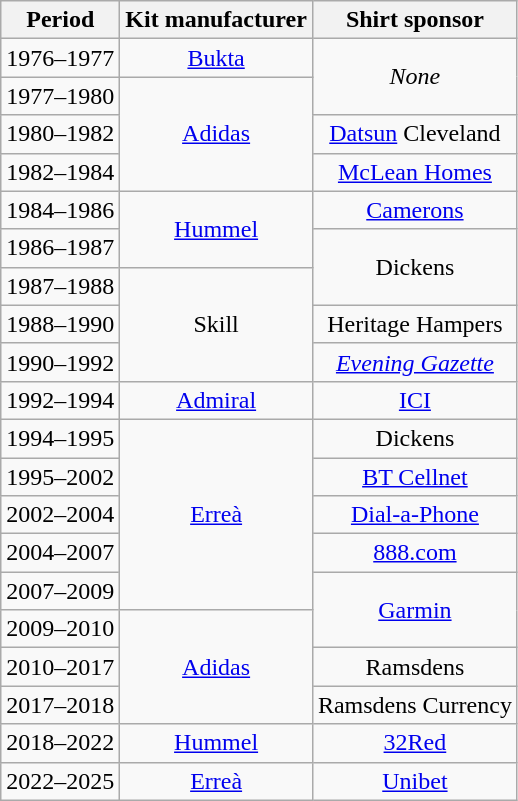<table class="wikitable" style="text-align:center;margin-left:1em">
<tr>
<th>Period</th>
<th>Kit manufacturer</th>
<th>Shirt sponsor</th>
</tr>
<tr>
<td>1976–1977</td>
<td><a href='#'>Bukta</a></td>
<td rowspan=2><em>None</em></td>
</tr>
<tr>
<td>1977–1980</td>
<td rowspan=3><a href='#'>Adidas</a></td>
</tr>
<tr>
<td>1980–1982</td>
<td><a href='#'>Datsun</a> Cleveland</td>
</tr>
<tr>
<td>1982–1984</td>
<td><a href='#'>McLean Homes</a></td>
</tr>
<tr>
<td>1984–1986</td>
<td rowspan=2><a href='#'>Hummel</a></td>
<td><a href='#'>Camerons</a></td>
</tr>
<tr>
<td>1986–1987</td>
<td rowspan=2>Dickens</td>
</tr>
<tr>
<td>1987–1988</td>
<td rowspan=3>Skill</td>
</tr>
<tr>
<td>1988–1990</td>
<td>Heritage Hampers</td>
</tr>
<tr>
<td>1990–1992</td>
<td><a href='#'><em>Evening Gazette</em></a></td>
</tr>
<tr>
<td>1992–1994</td>
<td><a href='#'>Admiral</a></td>
<td><a href='#'>ICI</a></td>
</tr>
<tr>
<td>1994–1995</td>
<td rowspan=5><a href='#'>Erreà</a></td>
<td>Dickens</td>
</tr>
<tr>
<td>1995–2002</td>
<td><a href='#'>BT Cellnet</a></td>
</tr>
<tr>
<td>2002–2004</td>
<td><a href='#'>Dial-a-Phone</a></td>
</tr>
<tr>
<td>2004–2007</td>
<td><a href='#'>888.com</a></td>
</tr>
<tr>
<td>2007–2009</td>
<td rowspan=2><a href='#'>Garmin</a></td>
</tr>
<tr>
<td>2009–2010</td>
<td rowspan=3><a href='#'>Adidas</a></td>
</tr>
<tr>
<td>2010–2017</td>
<td>Ramsdens</td>
</tr>
<tr>
<td>2017–2018</td>
<td>Ramsdens Currency</td>
</tr>
<tr>
<td>2018–2022</td>
<td><a href='#'>Hummel</a></td>
<td><a href='#'>32Red</a></td>
</tr>
<tr>
<td>2022–2025</td>
<td><a href='#'>Erreà</a></td>
<td><a href='#'>Unibet</a></td>
</tr>
</table>
